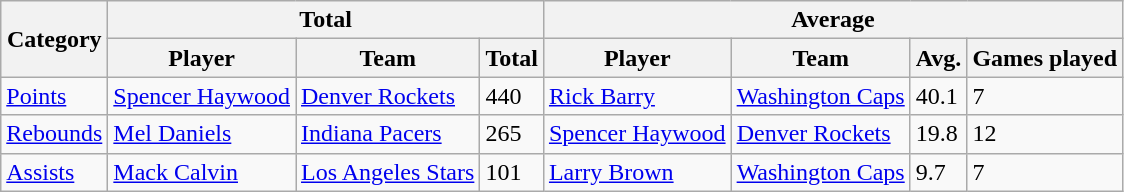<table class=wikitable style="text-align:left;">
<tr>
<th rowspan=2>Category</th>
<th colspan=3>Total</th>
<th colspan=4>Average</th>
</tr>
<tr>
<th>Player</th>
<th>Team</th>
<th>Total</th>
<th>Player</th>
<th>Team</th>
<th>Avg.</th>
<th>Games played</th>
</tr>
<tr>
<td><a href='#'>Points</a></td>
<td><a href='#'>Spencer Haywood</a></td>
<td><a href='#'>Denver Rockets</a></td>
<td>440</td>
<td><a href='#'>Rick Barry</a></td>
<td><a href='#'>Washington Caps</a></td>
<td>40.1</td>
<td>7</td>
</tr>
<tr>
<td><a href='#'>Rebounds</a></td>
<td><a href='#'>Mel Daniels</a></td>
<td><a href='#'>Indiana Pacers</a></td>
<td>265</td>
<td><a href='#'>Spencer Haywood</a></td>
<td><a href='#'>Denver Rockets</a></td>
<td>19.8</td>
<td>12</td>
</tr>
<tr>
<td><a href='#'>Assists</a></td>
<td><a href='#'>Mack Calvin</a></td>
<td><a href='#'>Los Angeles Stars</a></td>
<td>101</td>
<td><a href='#'>Larry Brown</a></td>
<td><a href='#'>Washington Caps</a></td>
<td>9.7</td>
<td>7</td>
</tr>
</table>
